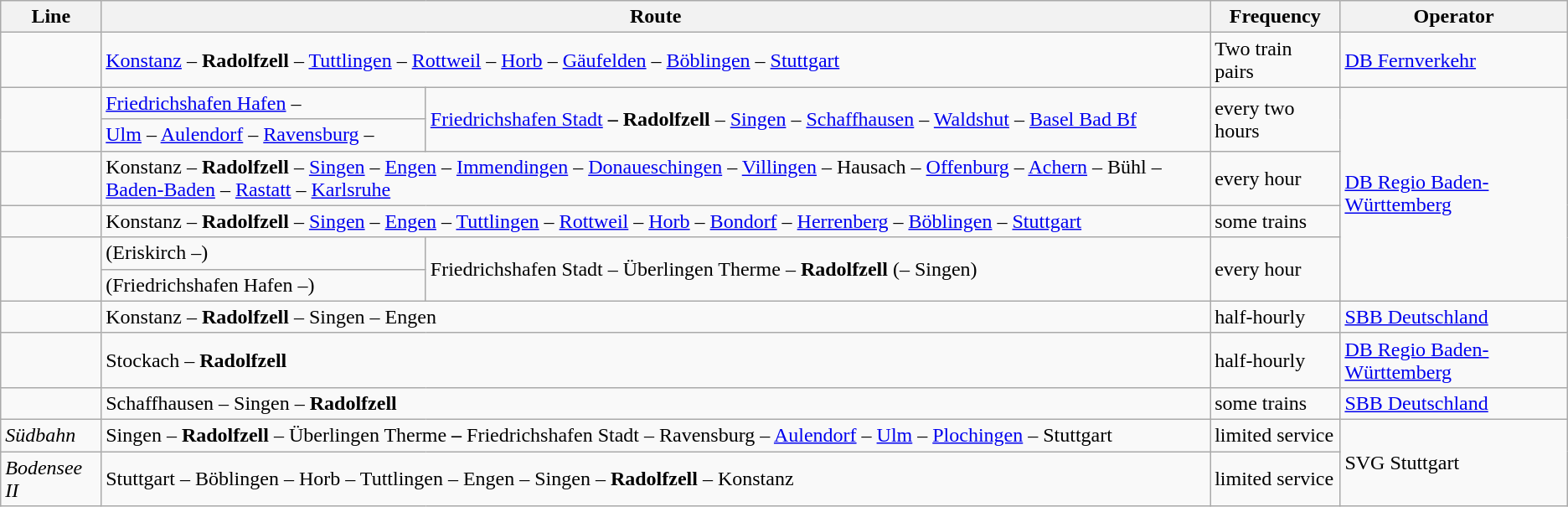<table class="wikitable">
<tr>
<th>Line</th>
<th colspan="2">Route</th>
<th>Frequency</th>
<th>Operator</th>
</tr>
<tr>
<td></td>
<td colspan="2"><a href='#'>Konstanz</a> – <strong>Radolfzell</strong> – <a href='#'>Tuttlingen</a> – <a href='#'>Rottweil</a> – <a href='#'>Horb</a> – <a href='#'>Gäufelden</a> – <a href='#'>Böblingen</a> – <a href='#'>Stuttgart</a></td>
<td>Two train pairs</td>
<td><a href='#'>DB Fernverkehr</a></td>
</tr>
<tr>
<td rowspan="2"></td>
<td><a href='#'>Friedrichshafen Hafen</a> –</td>
<td rowspan="2"><a href='#'>Friedrichshafen Stadt</a> <strong>– Radolfzell</strong> – <a href='#'>Singen</a> – <a href='#'>Schaffhausen</a> – <a href='#'>Waldshut</a> – <a href='#'>Basel Bad Bf</a></td>
<td rowspan="2">every two hours</td>
<td rowspan="6"><a href='#'>DB Regio Baden-Württemberg</a></td>
</tr>
<tr>
<td><a href='#'>Ulm</a> – <a href='#'>Aulendorf</a> – <a href='#'>Ravensburg</a> –</td>
</tr>
<tr>
<td></td>
<td colspan="2">Konstanz – <strong>Radolfzell</strong> – <a href='#'>Singen</a> – <a href='#'>Engen</a> – <a href='#'>Immendingen</a> – <a href='#'>Donaueschingen</a> – <a href='#'>Villingen</a> – Hausach – <a href='#'>Offenburg</a> – <a href='#'>Achern</a> – Bühl – <a href='#'>Baden-Baden</a> –  <a href='#'>Rastatt</a> – <a href='#'>Karlsruhe</a></td>
<td>every hour</td>
</tr>
<tr>
<td></td>
<td colspan="2">Konstanz – <strong>Radolfzell</strong> – <a href='#'>Singen</a> – <a href='#'>Engen</a> – <a href='#'>Tuttlingen</a> – <a href='#'>Rottweil</a> – <a href='#'>Horb</a> – <a href='#'>Bondorf</a> – <a href='#'>Herrenberg</a> – <a href='#'>Böblingen</a> – <a href='#'>Stuttgart</a></td>
<td>some trains</td>
</tr>
<tr>
<td rowspan="2"></td>
<td>(Eriskirch –)</td>
<td rowspan="2">Friedrichshafen Stadt – Überlingen Therme – <strong>Radolfzell</strong> (– Singen)</td>
<td rowspan="2">every hour</td>
</tr>
<tr>
<td>(Friedrichshafen Hafen –)</td>
</tr>
<tr>
<td></td>
<td colspan="2">Konstanz – <strong>Radolfzell</strong> – Singen – Engen</td>
<td>half-hourly</td>
<td><a href='#'>SBB Deutschland</a></td>
</tr>
<tr>
<td></td>
<td colspan="2">Stockach – <strong>Radolfzell</strong></td>
<td>half-hourly</td>
<td><a href='#'>DB Regio Baden-Württemberg</a></td>
</tr>
<tr>
<td></td>
<td colspan="2">Schaffhausen – Singen – <strong>Radolfzell</strong></td>
<td>some trains</td>
<td><a href='#'>SBB Deutschland</a></td>
</tr>
<tr>
<td><em>Südbahn</em></td>
<td colspan="2">Singen – <strong>Radolfzell</strong> – Überlingen Therme <strong>–</strong>  Friedrichshafen Stadt – Ravensburg – <a href='#'>Aulendorf</a> – <a href='#'>Ulm</a> – <a href='#'>Plochingen</a> – Stuttgart</td>
<td>limited service</td>
<td rowspan="2">SVG Stuttgart</td>
</tr>
<tr>
<td><em>Bodensee II</em></td>
<td colspan="2">Stuttgart – Böblingen – Horb – Tuttlingen – Engen – Singen – <strong>Radolfzell</strong> – Konstanz</td>
<td>limited service</td>
</tr>
</table>
